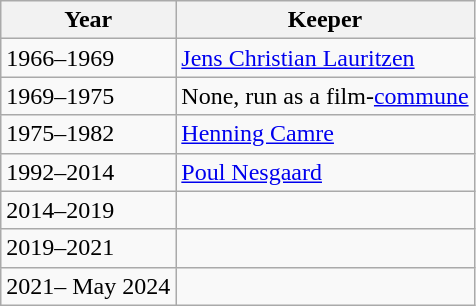<table class="wikitable">
<tr>
<th>Year</th>
<th>Keeper</th>
</tr>
<tr>
<td>1966–1969</td>
<td><a href='#'>Jens Christian Lauritzen</a></td>
</tr>
<tr>
<td>1969–1975</td>
<td>None, run as a film-<a href='#'>commune</a></td>
</tr>
<tr>
<td>1975–1982</td>
<td><a href='#'>Henning Camre</a></td>
</tr>
<tr>
<td>1992–2014</td>
<td><a href='#'>Poul Nesgaard</a></td>
</tr>
<tr>
<td>2014–2019</td>
<td></td>
</tr>
<tr>
<td>2019–2021</td>
<td></td>
</tr>
<tr>
<td>2021– May 2024</td>
<td></td>
</tr>
</table>
